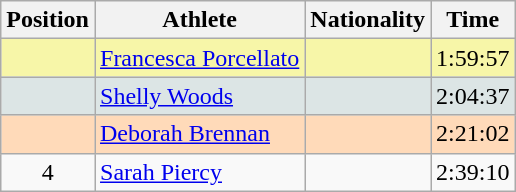<table class="wikitable sortable">
<tr>
<th>Position</th>
<th>Athlete</th>
<th>Nationality</th>
<th>Time</th>
</tr>
<tr bgcolor="#F7F6A8">
<td align=center></td>
<td><a href='#'>Francesca Porcellato</a></td>
<td></td>
<td>1:59:57</td>
</tr>
<tr bgcolor="#DCE5E5">
<td align=center></td>
<td><a href='#'>Shelly Woods</a></td>
<td></td>
<td>2:04:37</td>
</tr>
<tr bgcolor="#FFDAB9">
<td align=center></td>
<td><a href='#'>Deborah Brennan</a></td>
<td></td>
<td>2:21:02</td>
</tr>
<tr>
<td align=center>4</td>
<td><a href='#'>Sarah Piercy</a></td>
<td></td>
<td>2:39:10</td>
</tr>
</table>
